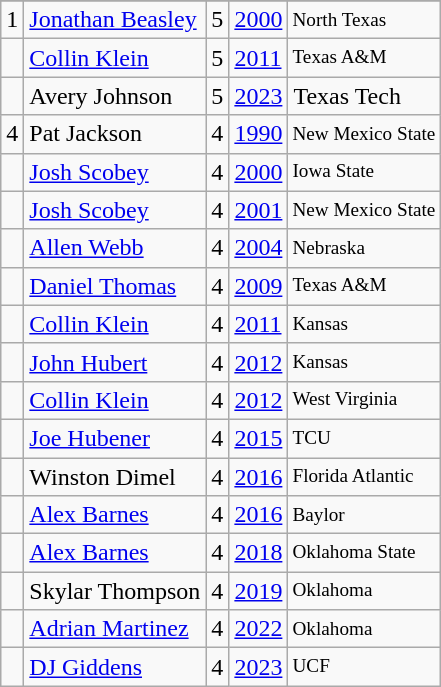<table class="wikitable">
<tr>
</tr>
<tr>
<td>1</td>
<td><a href='#'>Jonathan Beasley</a></td>
<td>5</td>
<td><a href='#'>2000</a></td>
<td style="font-size:80%;">North Texas</td>
</tr>
<tr>
<td></td>
<td><a href='#'>Collin Klein</a></td>
<td>5</td>
<td><a href='#'>2011</a></td>
<td style="font-size:80%;">Texas A&M</td>
</tr>
<tr>
<td></td>
<td>Avery Johnson</td>
<td>5</td>
<td><a href='#'>2023</a></td>
<td style=“font-size:80%;”>Texas Tech</td>
</tr>
<tr>
<td>4</td>
<td>Pat Jackson</td>
<td>4</td>
<td><a href='#'>1990</a></td>
<td style="font-size:80%;">New Mexico State</td>
</tr>
<tr>
<td></td>
<td><a href='#'>Josh Scobey</a></td>
<td>4</td>
<td><a href='#'>2000</a></td>
<td style="font-size:80%;">Iowa State</td>
</tr>
<tr>
<td></td>
<td><a href='#'>Josh Scobey</a></td>
<td>4</td>
<td><a href='#'>2001</a></td>
<td style="font-size:80%;">New Mexico State</td>
</tr>
<tr>
<td></td>
<td><a href='#'>Allen Webb</a></td>
<td>4</td>
<td><a href='#'>2004</a></td>
<td style="font-size:80%;">Nebraska</td>
</tr>
<tr>
<td></td>
<td><a href='#'>Daniel Thomas</a></td>
<td>4</td>
<td><a href='#'>2009</a></td>
<td style="font-size:80%;">Texas A&M</td>
</tr>
<tr>
<td></td>
<td><a href='#'>Collin Klein</a></td>
<td>4</td>
<td><a href='#'>2011</a></td>
<td style="font-size:80%;">Kansas</td>
</tr>
<tr>
<td></td>
<td><a href='#'>John Hubert</a></td>
<td>4</td>
<td><a href='#'>2012</a></td>
<td style="font-size:80%;">Kansas</td>
</tr>
<tr>
<td></td>
<td><a href='#'>Collin Klein</a></td>
<td>4</td>
<td><a href='#'>2012</a></td>
<td style="font-size:80%;">West Virginia</td>
</tr>
<tr>
<td></td>
<td><a href='#'>Joe Hubener</a></td>
<td>4</td>
<td><a href='#'>2015</a></td>
<td style="font-size:80%;">TCU</td>
</tr>
<tr>
<td></td>
<td>Winston Dimel</td>
<td>4</td>
<td><a href='#'>2016</a></td>
<td style="font-size:80%;">Florida Atlantic</td>
</tr>
<tr>
<td></td>
<td><a href='#'>Alex Barnes</a></td>
<td>4</td>
<td><a href='#'>2016</a></td>
<td style="font-size:80%;">Baylor</td>
</tr>
<tr>
<td></td>
<td><a href='#'>Alex Barnes</a></td>
<td>4</td>
<td><a href='#'>2018</a></td>
<td style="font-size:80%;">Oklahoma State</td>
</tr>
<tr>
<td></td>
<td>Skylar Thompson</td>
<td>4</td>
<td><a href='#'>2019</a></td>
<td style="font-size:80%;">Oklahoma</td>
</tr>
<tr>
<td></td>
<td><a href='#'>Adrian Martinez</a></td>
<td>4</td>
<td><a href='#'>2022</a></td>
<td style="font-size:80%;">Oklahoma</td>
</tr>
<tr>
<td></td>
<td><a href='#'>DJ Giddens</a></td>
<td>4</td>
<td><a href='#'>2023</a></td>
<td style="font-size:80%;">UCF</td>
</tr>
</table>
